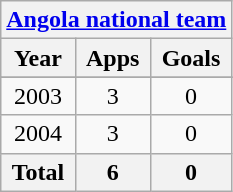<table class="wikitable" style="text-align:center">
<tr>
<th colspan=3><a href='#'>Angola national team</a></th>
</tr>
<tr>
<th>Year</th>
<th>Apps</th>
<th>Goals</th>
</tr>
<tr>
</tr>
<tr>
<td>2003</td>
<td>3</td>
<td>0</td>
</tr>
<tr>
<td>2004</td>
<td>3</td>
<td>0</td>
</tr>
<tr>
<th>Total</th>
<th>6</th>
<th>0</th>
</tr>
</table>
